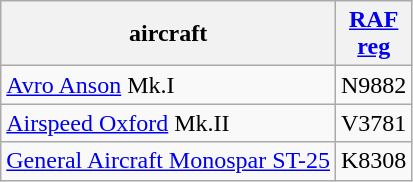<table class=wikitable>
<tr>
<th>aircraft</th>
<th><a href='#'>RAF<br>reg</a></th>
</tr>
<tr>
<td><a href='#'>Avro Anson</a> Mk.I</td>
<td>N9882</td>
</tr>
<tr>
<td><a href='#'>Airspeed Oxford</a> Mk.II</td>
<td>V3781</td>
</tr>
<tr>
<td><a href='#'>General Aircraft Monospar ST-25</a></td>
<td>K8308</td>
</tr>
</table>
